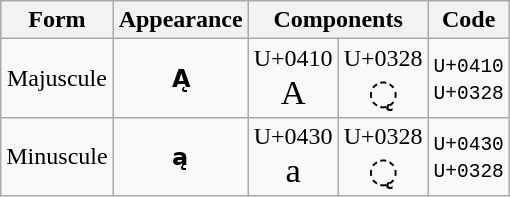<table class="wikitable" style="text-align: center">
<tr>
<th>Form</th>
<th>Appearance</th>
<th colspan=2>Components</th>
<th>Code</th>
</tr>
<tr>
<td>Majuscule</td>
<td><strong>А̨</strong></td>
<td>U+0410<br><big><big>А</big></big></td>
<td>U+0328<br><big><big>◌̨</big></big></td>
<td><code>U+0410<br>U+0328</code></td>
</tr>
<tr>
<td>Minuscule</td>
<td><strong>а̨</strong></td>
<td>U+0430<br><big><big>а</big></big></td>
<td>U+0328<br><big><big>◌̨</big></big></td>
<td><code>U+0430<br>U+0328</code></td>
</tr>
</table>
